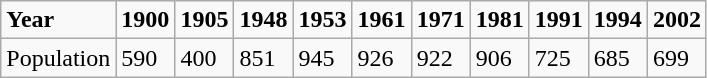<table class="wikitable">
<tr>
<td><strong>Year</strong></td>
<td><strong>1900</strong></td>
<td><strong>1905</strong></td>
<td><strong>1948</strong></td>
<td><strong>1953</strong></td>
<td><strong>1961</strong></td>
<td><strong>1971</strong></td>
<td><strong>1981</strong></td>
<td><strong>1991</strong></td>
<td><strong>1994</strong></td>
<td><strong>2002</strong></td>
</tr>
<tr>
<td>Population</td>
<td>590</td>
<td>400</td>
<td>851</td>
<td>945</td>
<td>926</td>
<td>922</td>
<td>906</td>
<td>725</td>
<td>685</td>
<td>699</td>
</tr>
</table>
